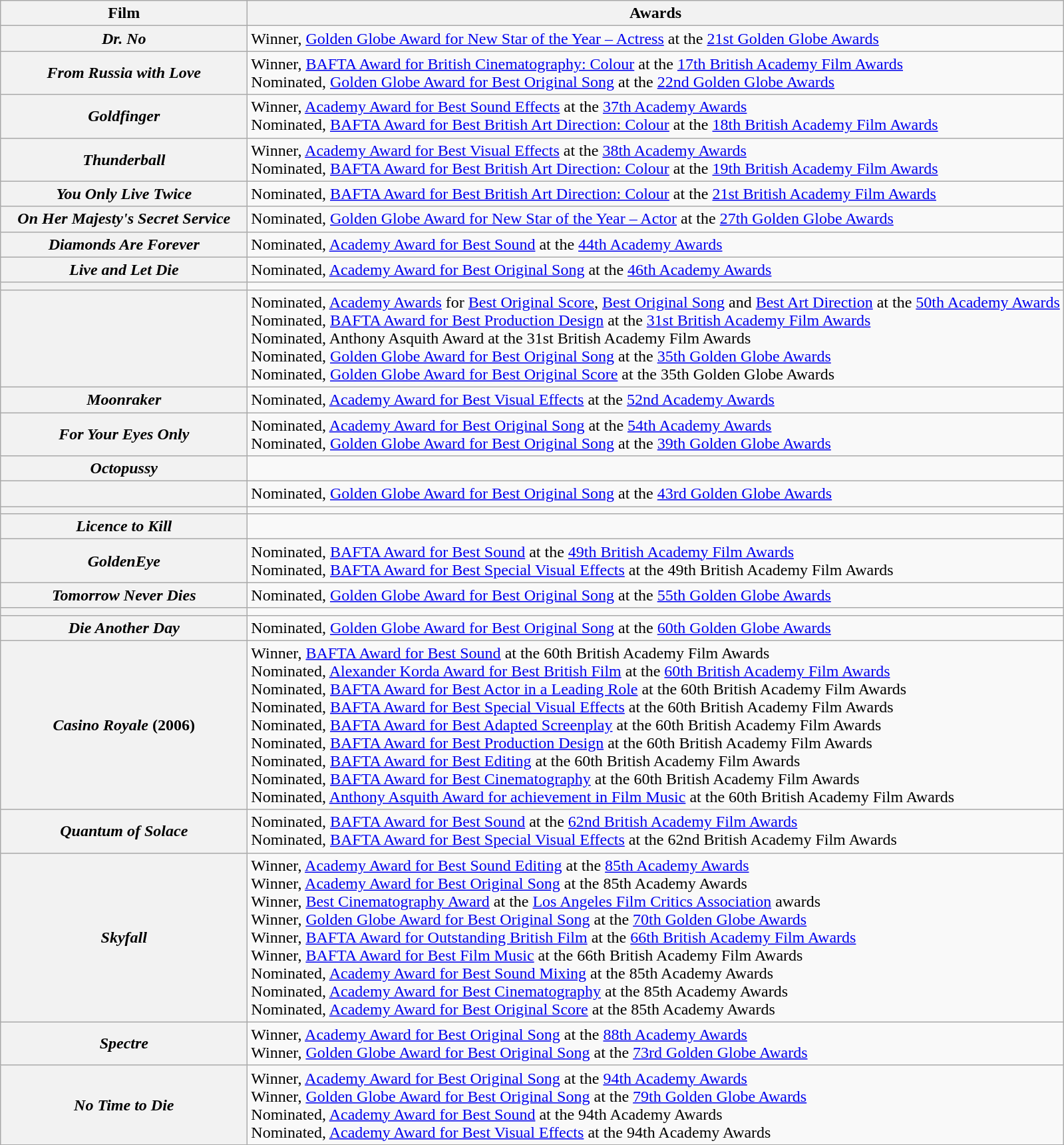<table class="wikitable plainrowheaders">
<tr>
<th scope="col" style="width:15em;">Film</th>
<th scope="col" class="unsortable">Awards</th>
</tr>
<tr>
<th scope="row"><em>Dr. No</em></th>
<td>Winner, <a href='#'>Golden Globe Award for New Star of the Year – Actress</a> at the <a href='#'>21st Golden Globe Awards</a></td>
</tr>
<tr>
<th scope="row"><em>From Russia with Love</em></th>
<td>Winner, <a href='#'>BAFTA Award for British Cinematography: Colour</a> at the <a href='#'>17th British Academy Film Awards</a><br>Nominated, <a href='#'>Golden Globe Award for Best Original Song</a> at the <a href='#'>22nd Golden Globe Awards</a></td>
</tr>
<tr>
<th scope="row"><em>Goldfinger</em></th>
<td>Winner, <a href='#'>Academy Award for Best Sound Effects</a> at the <a href='#'>37th Academy Awards</a><br>Nominated, <a href='#'>BAFTA Award for Best British Art Direction: Colour</a> at the <a href='#'>18th British Academy Film Awards</a></td>
</tr>
<tr>
<th scope="row"><em>Thunderball</em></th>
<td>Winner, <a href='#'>Academy Award for Best Visual Effects</a> at the <a href='#'>38th Academy Awards</a><br>Nominated, <a href='#'>BAFTA Award for Best British Art Direction: Colour</a> at the <a href='#'>19th British Academy Film Awards</a></td>
</tr>
<tr>
<th scope="row"><em>You Only Live Twice</em></th>
<td>Nominated, <a href='#'>BAFTA Award for Best British Art Direction: Colour</a> at the <a href='#'>21st British Academy Film Awards</a></td>
</tr>
<tr>
<th scope="row"><em>On Her Majesty's Secret Service</em></th>
<td>Nominated, <a href='#'>Golden Globe Award for New Star of the Year – Actor</a> at the <a href='#'>27th Golden Globe Awards</a></td>
</tr>
<tr>
<th scope="row"><em>Diamonds Are Forever</em></th>
<td>Nominated, <a href='#'>Academy Award for Best Sound</a> at the <a href='#'>44th Academy Awards</a></td>
</tr>
<tr>
<th scope="row"><em>Live and Let Die</em></th>
<td>Nominated, <a href='#'>Academy Award for Best Original Song</a> at the <a href='#'>46th Academy Awards</a></td>
</tr>
<tr>
<th scope="row"><em></em></th>
<td></td>
</tr>
<tr>
<th scope="row"><em></em></th>
<td>Nominated, <a href='#'>Academy Awards</a> for <a href='#'>Best Original Score</a>, <a href='#'>Best Original Song</a> and <a href='#'>Best Art Direction</a> at the <a href='#'>50th Academy Awards</a><br>Nominated, <a href='#'>BAFTA Award for Best Production Design</a> at the <a href='#'>31st British Academy Film Awards</a><br>Nominated, Anthony Asquith Award at the 31st British Academy Film Awards<br>Nominated, <a href='#'>Golden Globe Award for Best Original Song</a> at the <a href='#'>35th Golden Globe Awards</a><br>Nominated, <a href='#'>Golden Globe Award for Best Original Score</a> at the 35th Golden Globe Awards</td>
</tr>
<tr>
<th scope="row"><em>Moonraker</em></th>
<td>Nominated, <a href='#'>Academy Award for Best Visual Effects</a> at the <a href='#'>52nd Academy Awards</a></td>
</tr>
<tr>
<th scope="row"><em>For Your Eyes Only</em></th>
<td>Nominated, <a href='#'>Academy Award for Best Original Song</a> at the <a href='#'>54th Academy Awards</a><br>Nominated, <a href='#'>Golden Globe Award for Best Original Song</a> at the <a href='#'>39th Golden Globe Awards</a></td>
</tr>
<tr>
<th scope="row"><em>Octopussy</em></th>
<td></td>
</tr>
<tr>
<th scope="row"><em></em></th>
<td>Nominated, <a href='#'>Golden Globe Award for Best Original Song</a> at the <a href='#'>43rd Golden Globe Awards</a></td>
</tr>
<tr>
<th scope="row"><em></em></th>
<td></td>
</tr>
<tr>
<th scope="row"><em>Licence to Kill</em></th>
<td></td>
</tr>
<tr>
<th scope="row"><em>GoldenEye</em></th>
<td>Nominated, <a href='#'>BAFTA Award for Best Sound</a> at the <a href='#'>49th British Academy Film Awards</a><br>Nominated, <a href='#'>BAFTA Award for Best Special Visual Effects</a> at the 49th British Academy Film Awards</td>
</tr>
<tr>
<th scope="row"><em>Tomorrow Never Dies</em></th>
<td>Nominated, <a href='#'>Golden Globe Award for Best Original Song</a> at the <a href='#'>55th Golden Globe Awards</a></td>
</tr>
<tr>
<th scope="row"><em></em></th>
<td></td>
</tr>
<tr>
<th scope="row"><em>Die Another Day</em></th>
<td>Nominated, <a href='#'>Golden Globe Award for Best Original Song</a> at the <a href='#'>60th Golden Globe Awards</a></td>
</tr>
<tr>
<th scope="row"><em>Casino Royale</em> (2006)</th>
<td>Winner, <a href='#'>BAFTA Award for Best Sound</a> at the 60th British Academy Film Awards<br>Nominated, <a href='#'>Alexander Korda Award for Best British Film</a> at the <a href='#'>60th British Academy Film Awards</a><br>Nominated, <a href='#'>BAFTA Award for Best Actor in a Leading Role</a> at the 60th British Academy Film Awards<br>Nominated, <a href='#'>BAFTA Award for Best Special Visual Effects</a> at the 60th British Academy Film Awards<br>Nominated, <a href='#'>BAFTA Award for Best Adapted Screenplay</a> at the 60th British Academy Film Awards<br>Nominated, <a href='#'>BAFTA Award for Best Production Design</a> at the 60th British Academy Film Awards<br>Nominated, <a href='#'>BAFTA Award for Best Editing</a> at the 60th British Academy Film Awards<br>Nominated, <a href='#'>BAFTA Award for Best Cinematography</a> at the 60th British Academy Film Awards<br>Nominated, <a href='#'>Anthony Asquith Award for achievement in Film Music</a> at the 60th British Academy Film Awards</td>
</tr>
<tr>
<th scope="row"><em>Quantum of Solace</em></th>
<td>Nominated, <a href='#'>BAFTA Award for Best Sound</a> at the <a href='#'>62nd British Academy Film Awards</a><br>Nominated, <a href='#'>BAFTA Award for Best Special Visual Effects</a> at the 62nd British Academy Film Awards</td>
</tr>
<tr>
<th scope="row"><em>Skyfall</em></th>
<td>Winner, <a href='#'>Academy Award for Best Sound Editing</a> at the <a href='#'>85th Academy Awards</a> <br>Winner, <a href='#'>Academy Award for Best Original Song</a> at the 85th Academy Awards<br>Winner, <a href='#'>Best Cinematography Award</a> at the <a href='#'>Los Angeles Film Critics Association</a> awards<br>Winner, <a href='#'>Golden Globe Award for Best Original Song</a> at the <a href='#'>70th Golden Globe Awards</a><br>Winner, <a href='#'>BAFTA Award for Outstanding British Film</a> at the <a href='#'>66th British Academy Film Awards</a><br>Winner, <a href='#'>BAFTA Award for Best Film Music</a> at the 66th British Academy Film Awards<br>Nominated, <a href='#'>Academy Award for Best Sound Mixing</a> at the 85th Academy Awards<br>Nominated, <a href='#'>Academy Award for Best Cinematography</a> at the 85th Academy Awards<br>Nominated, <a href='#'>Academy Award for Best Original Score</a> at the 85th Academy Awards</td>
</tr>
<tr>
<th scope="row"><em>Spectre</em></th>
<td>Winner, <a href='#'>Academy Award for Best Original Song</a> at the <a href='#'>88th Academy Awards</a><br>Winner, <a href='#'>Golden Globe Award for Best Original Song</a> at the <a href='#'>73rd Golden Globe Awards</a></td>
</tr>
<tr>
<th scope="row"><em>No Time to Die</em></th>
<td>Winner, <a href='#'>Academy Award for Best Original Song</a> at the <a href='#'>94th Academy Awards</a><br>Winner, <a href='#'>Golden Globe Award for Best Original Song</a> at the <a href='#'>79th Golden Globe Awards</a><br>Nominated, <a href='#'>Academy Award for Best Sound</a> at the 94th Academy Awards<br>Nominated, <a href='#'>Academy Award for Best Visual Effects</a> at the 94th Academy Awards</td>
</tr>
</table>
